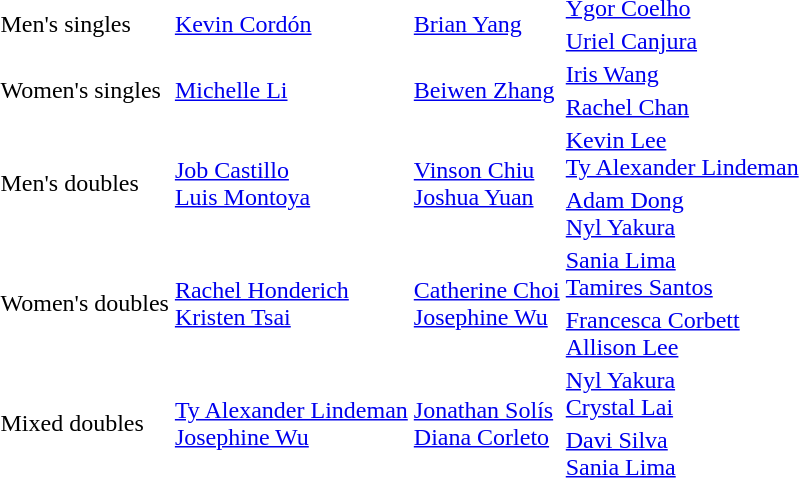<table>
<tr>
<td rowspan="2">Men's singles</td>
<td rowspan="2"> <a href='#'>Kevin Cordón</a></td>
<td rowspan="2"> <a href='#'>Brian Yang</a></td>
<td> <a href='#'>Ygor Coelho</a></td>
</tr>
<tr>
<td> <a href='#'>Uriel Canjura</a></td>
</tr>
<tr>
<td rowspan="2">Women's singles</td>
<td rowspan="2"> <a href='#'>Michelle Li</a></td>
<td rowspan="2"> <a href='#'>Beiwen Zhang</a></td>
<td> <a href='#'>Iris Wang</a></td>
</tr>
<tr>
<td> <a href='#'>Rachel Chan</a></td>
</tr>
<tr>
<td rowspan="2">Men's doubles</td>
<td rowspan="2"> <a href='#'>Job Castillo</a><br> <a href='#'>Luis Montoya</a></td>
<td rowspan="2"> <a href='#'>Vinson Chiu</a><br> <a href='#'>Joshua Yuan</a></td>
<td> <a href='#'>Kevin Lee</a><br> <a href='#'>Ty Alexander Lindeman</a></td>
</tr>
<tr>
<td> <a href='#'>Adam Dong</a><br> <a href='#'>Nyl Yakura</a></td>
</tr>
<tr>
<td rowspan="2">Women's doubles</td>
<td rowspan="2"> <a href='#'>Rachel Honderich</a><br> <a href='#'>Kristen Tsai</a></td>
<td rowspan="2"> <a href='#'>Catherine Choi</a><br> <a href='#'>Josephine Wu</a></td>
<td> <a href='#'>Sania Lima</a><br> <a href='#'>Tamires Santos</a></td>
</tr>
<tr>
<td> <a href='#'>Francesca Corbett</a><br> <a href='#'>Allison Lee</a></td>
</tr>
<tr>
<td rowspan="2">Mixed doubles</td>
<td rowspan="2"> <a href='#'>Ty Alexander Lindeman</a><br> <a href='#'>Josephine Wu</a></td>
<td rowspan="2"> <a href='#'>Jonathan Solís</a><br> <a href='#'>Diana Corleto</a></td>
<td> <a href='#'>Nyl Yakura</a><br>  <a href='#'>Crystal Lai</a></td>
</tr>
<tr>
<td> <a href='#'>Davi Silva</a><br> <a href='#'>Sania Lima</a></td>
</tr>
</table>
